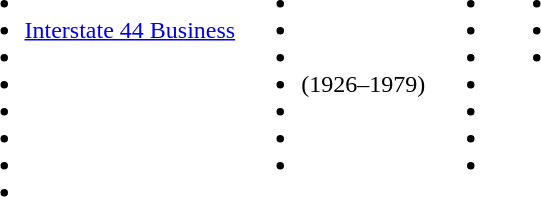<table>
<tr valign="top">
<td><br><ul><li></li><li> <a href='#'>Interstate 44 Business</a></li><li></li><li></li><li></li><li></li><li></li><li></li></ul></td>
<td><br><ul><li></li><li></li><li></li><li> (1926–1979)</li><li></li><li></li><li></li></ul></td>
<td><br><ul><li></li><li></li><li></li><li></li><li></li><li></li><li></li></ul></td>
<td><br><ul><li></li><li></li><li></li></ul></td>
<td></td>
</tr>
</table>
